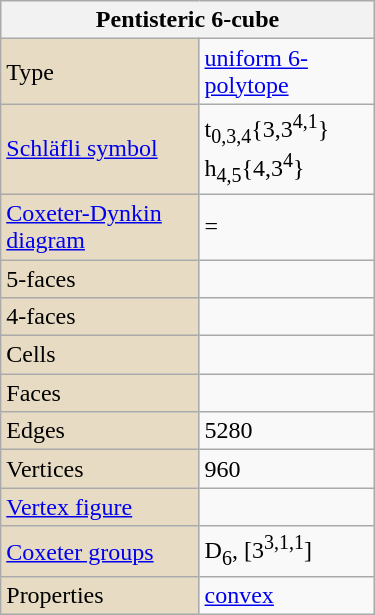<table class="wikitable" align="right" style="margin-left:10px" width="250">
<tr>
<th bgcolor=#e7dcc3 colspan=2>Pentisteric 6-cube</th>
</tr>
<tr>
<td bgcolor=#e7dcc3>Type</td>
<td><a href='#'>uniform 6-polytope</a></td>
</tr>
<tr>
<td bgcolor=#e7dcc3><a href='#'>Schläfli symbol</a></td>
<td>t<sub>0,3,4</sub>{3,3<sup>4,1</sup>}<br>h<sub>4,5</sub>{4,3<sup>4</sup>}</td>
</tr>
<tr>
<td bgcolor=#e7dcc3><a href='#'>Coxeter-Dynkin diagram</a></td>
<td> = </td>
</tr>
<tr>
<td bgcolor=#e7dcc3>5-faces</td>
<td></td>
</tr>
<tr>
<td bgcolor=#e7dcc3>4-faces</td>
<td></td>
</tr>
<tr>
<td bgcolor=#e7dcc3>Cells</td>
<td></td>
</tr>
<tr>
<td bgcolor=#e7dcc3>Faces</td>
<td></td>
</tr>
<tr>
<td bgcolor=#e7dcc3>Edges</td>
<td>5280</td>
</tr>
<tr>
<td bgcolor=#e7dcc3>Vertices</td>
<td>960</td>
</tr>
<tr>
<td bgcolor=#e7dcc3><a href='#'>Vertex figure</a></td>
<td></td>
</tr>
<tr>
<td bgcolor=#e7dcc3><a href='#'>Coxeter groups</a></td>
<td>D<sub>6</sub>, [3<sup>3,1,1</sup>]</td>
</tr>
<tr>
<td bgcolor=#e7dcc3>Properties</td>
<td><a href='#'>convex</a></td>
</tr>
</table>
